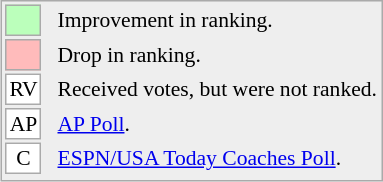<table align=right style="font-size:90%; border:1px solid #aaaaaa; white-space:nowrap; background:#eeeeee;">
<tr>
<td style="background:#BBFFBB; width:20px; border:1px solid #aaaaaa;"> </td>
<td rowspan=5> </td>
<td>Improvement in ranking.</td>
</tr>
<tr>
<td style="background:#FFBBBB; width:20px; border:1px solid #aaaaaa;"> </td>
<td>Drop in ranking.</td>
</tr>
<tr>
<td align=center style="width:20px; border:1px solid #aaaaaa; background:white;">RV</td>
<td>Received votes, but were not ranked.</td>
</tr>
<tr>
<td align=center style="width:20px; border:1px solid #aaaaaa; background:white;">AP</td>
<td><a href='#'>AP Poll</a>.</td>
</tr>
<tr>
<td align=center style="width:20px; border:1px solid #aaaaaa; background:white;">C</td>
<td><a href='#'>ESPN/USA Today Coaches Poll</a>.</td>
</tr>
<tr>
</tr>
</table>
